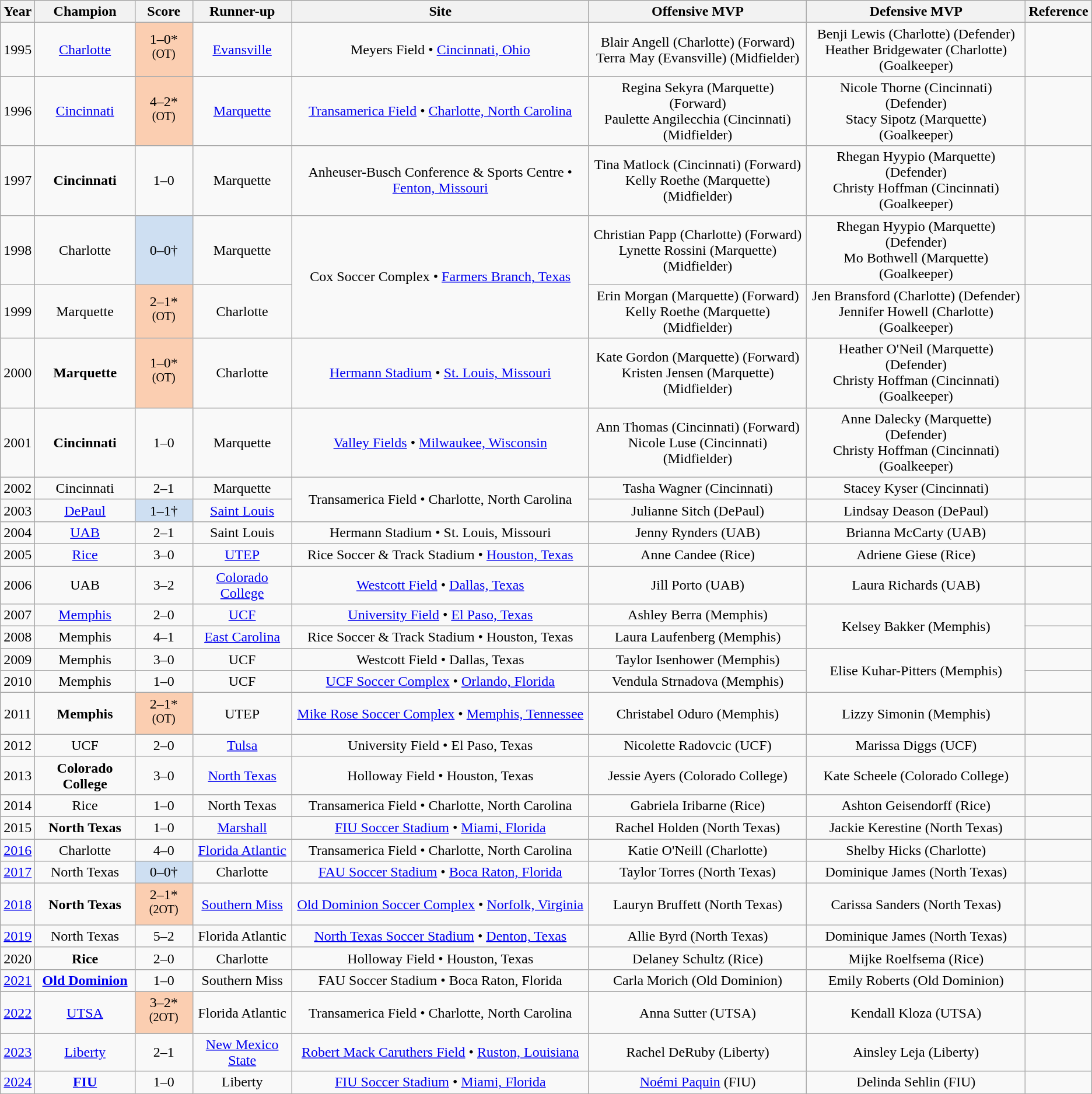<table class="wikitable sortable" style="text-align:center;">
<tr>
<th>Year</th>
<th>Champion</th>
<th>Score</th>
<th>Runner-up</th>
<th>Site</th>
<th>Offensive MVP</th>
<th>Defensive MVP</th>
<th>Reference</th>
</tr>
<tr>
<td>1995</td>
<td><a href='#'>Charlotte</a> </td>
<td style="background-color:#FBCEB1">1–0*<sup>(OT)</sup></td>
<td><a href='#'>Evansville</a></td>
<td>Meyers Field • <a href='#'>Cincinnati, Ohio</a></td>
<td>Blair Angell (Charlotte) (Forward)<br>Terra May (Evansville) (Midfielder)</td>
<td>Benji Lewis (Charlotte) (Defender)<br>Heather Bridgewater (Charlotte) (Goalkeeper)</td>
<td></td>
</tr>
<tr>
<td>1996</td>
<td><a href='#'>Cincinnati</a> </td>
<td style="background-color:#FBCEB1">4–2*<sup>(OT)</sup></td>
<td><a href='#'>Marquette</a></td>
<td><a href='#'>Transamerica Field</a> • <a href='#'>Charlotte, North Carolina</a></td>
<td>Regina Sekyra (Marquette) (Forward)<br>Paulette Angilecchia (Cincinnati) (Midfielder)</td>
<td>Nicole Thorne (Cincinnati) (Defender)<br>Stacy Sipotz (Marquette) (Goalkeeper)</td>
<td></td>
</tr>
<tr>
<td>1997</td>
<td><strong>Cincinnati</strong> </td>
<td>1–0</td>
<td>Marquette</td>
<td>Anheuser-Busch Conference & Sports Centre • <a href='#'>Fenton, Missouri</a></td>
<td>Tina Matlock (Cincinnati) (Forward)<br>Kelly Roethe (Marquette) (Midfielder)</td>
<td>Rhegan Hyypio (Marquette) (Defender)<br>Christy Hoffman (Cincinnati) (Goalkeeper)</td>
<td></td>
</tr>
<tr>
<td>1998</td>
<td>Charlotte </td>
<td style="background-color:#cedff2">0–0†<br></td>
<td>Marquette</td>
<td rowspan=2>Cox Soccer Complex • <a href='#'>Farmers Branch, Texas</a></td>
<td>Christian Papp (Charlotte) (Forward)<br>Lynette Rossini (Marquette) (Midfielder)</td>
<td>Rhegan Hyypio (Marquette) (Defender)<br>Mo Bothwell (Marquette) (Goalkeeper)</td>
<td></td>
</tr>
<tr>
<td>1999</td>
<td>Marquette </td>
<td style="background-color:#FBCEB1">2–1*<sup>(OT)</sup></td>
<td>Charlotte</td>
<td>Erin Morgan (Marquette) (Forward)<br>Kelly Roethe (Marquette) (Midfielder)</td>
<td>Jen Bransford (Charlotte) (Defender)<br>Jennifer Howell (Charlotte) (Goalkeeper)</td>
<td></td>
</tr>
<tr>
<td>2000</td>
<td><strong>Marquette</strong> </td>
<td style="background-color:#FBCEB1">1–0*<sup>(OT)</sup></td>
<td>Charlotte</td>
<td><a href='#'>Hermann Stadium</a> • <a href='#'>St. Louis, Missouri</a></td>
<td>Kate Gordon (Marquette) (Forward)<br>Kristen Jensen (Marquette) (Midfielder)</td>
<td>Heather O'Neil (Marquette) (Defender)<br>Christy Hoffman (Cincinnati) (Goalkeeper)</td>
<td></td>
</tr>
<tr>
<td>2001</td>
<td><strong>Cincinnati</strong> </td>
<td>1–0</td>
<td>Marquette</td>
<td><a href='#'>Valley Fields</a> • <a href='#'>Milwaukee, Wisconsin</a></td>
<td>Ann Thomas (Cincinnati) (Forward)<br>Nicole Luse (Cincinnati) (Midfielder)</td>
<td>Anne Dalecky (Marquette) (Defender)<br>Christy Hoffman (Cincinnati) (Goalkeeper)</td>
<td></td>
</tr>
<tr>
<td>2002</td>
<td>Cincinnati </td>
<td>2–1</td>
<td>Marquette</td>
<td rowspan=2>Transamerica Field • Charlotte, North Carolina</td>
<td>Tasha Wagner (Cincinnati)</td>
<td>Stacey Kyser (Cincinnati)</td>
<td></td>
</tr>
<tr>
<td>2003</td>
<td><a href='#'>DePaul</a> </td>
<td style="background-color:#cedff2">1–1†<br></td>
<td><a href='#'>Saint Louis</a></td>
<td>Julianne Sitch (DePaul)</td>
<td>Lindsay Deason (DePaul)</td>
<td></td>
</tr>
<tr>
<td>2004</td>
<td><a href='#'>UAB</a> </td>
<td>2–1</td>
<td>Saint Louis</td>
<td>Hermann Stadium • St. Louis, Missouri</td>
<td>Jenny Rynders (UAB)</td>
<td>Brianna McCarty (UAB)</td>
<td></td>
</tr>
<tr>
<td>2005</td>
<td><a href='#'>Rice</a> </td>
<td>3–0</td>
<td><a href='#'>UTEP</a></td>
<td>Rice Soccer & Track Stadium • <a href='#'>Houston, Texas</a></td>
<td>Anne Candee (Rice)</td>
<td>Adriene Giese (Rice)</td>
<td></td>
</tr>
<tr>
<td>2006</td>
<td>UAB </td>
<td>3–2</td>
<td><a href='#'>Colorado College</a></td>
<td><a href='#'>Westcott Field</a> • <a href='#'>Dallas, Texas</a></td>
<td>Jill Porto (UAB)</td>
<td>Laura Richards (UAB)</td>
<td></td>
</tr>
<tr>
<td>2007</td>
<td><a href='#'>Memphis</a> </td>
<td>2–0</td>
<td><a href='#'>UCF</a></td>
<td><a href='#'>University Field</a> • <a href='#'>El Paso, Texas</a></td>
<td>Ashley Berra (Memphis)</td>
<td rowspan=2>Kelsey Bakker (Memphis)</td>
<td></td>
</tr>
<tr>
<td>2008</td>
<td>Memphis </td>
<td>4–1</td>
<td><a href='#'>East Carolina</a></td>
<td>Rice Soccer & Track Stadium • Houston, Texas</td>
<td>Laura Laufenberg (Memphis)</td>
<td></td>
</tr>
<tr>
<td>2009</td>
<td>Memphis </td>
<td>3–0</td>
<td>UCF</td>
<td>Westcott Field • Dallas, Texas</td>
<td>Taylor Isenhower (Memphis)</td>
<td rowspan=2>Elise Kuhar-Pitters (Memphis)</td>
<td></td>
</tr>
<tr>
<td>2010</td>
<td>Memphis </td>
<td>1–0</td>
<td>UCF</td>
<td><a href='#'>UCF Soccer Complex</a> • <a href='#'>Orlando, Florida</a></td>
<td>Vendula Strnadova (Memphis)</td>
<td></td>
</tr>
<tr>
<td>2011</td>
<td><strong>Memphis</strong> </td>
<td style="background-color:#FBCEB1">2–1*<sup>(OT)</sup></td>
<td>UTEP</td>
<td><a href='#'>Mike Rose Soccer Complex</a> • <a href='#'>Memphis, Tennessee</a></td>
<td>Christabel Oduro (Memphis)</td>
<td>Lizzy Simonin (Memphis)</td>
<td></td>
</tr>
<tr>
<td>2012</td>
<td>UCF </td>
<td>2–0</td>
<td><a href='#'>Tulsa</a></td>
<td>University Field • El Paso, Texas</td>
<td>Nicolette Radovcic (UCF)</td>
<td>Marissa Diggs (UCF)</td>
<td></td>
</tr>
<tr>
<td>2013</td>
<td><strong>Colorado College</strong> </td>
<td>3–0</td>
<td><a href='#'>North Texas</a></td>
<td>Holloway Field • Houston, Texas</td>
<td>Jessie Ayers (Colorado College)</td>
<td>Kate Scheele (Colorado College)</td>
<td></td>
</tr>
<tr>
<td>2014</td>
<td>Rice </td>
<td>1–0</td>
<td>North Texas</td>
<td>Transamerica Field • Charlotte, North Carolina</td>
<td>Gabriela Iribarne (Rice)</td>
<td>Ashton Geisendorff (Rice)</td>
<td></td>
</tr>
<tr>
<td>2015</td>
<td><strong>North Texas</strong> </td>
<td>1–0</td>
<td><a href='#'>Marshall</a></td>
<td><a href='#'>FIU Soccer Stadium</a> • <a href='#'>Miami, Florida</a></td>
<td>Rachel Holden (North Texas)</td>
<td>Jackie Kerestine (North Texas)</td>
<td></td>
</tr>
<tr>
<td><a href='#'>2016</a></td>
<td>Charlotte </td>
<td>4–0</td>
<td><a href='#'>Florida Atlantic</a></td>
<td>Transamerica Field • Charlotte, North Carolina</td>
<td>Katie O'Neill (Charlotte)</td>
<td>Shelby Hicks (Charlotte)</td>
<td></td>
</tr>
<tr>
<td><a href='#'>2017</a></td>
<td>North Texas </td>
<td style="background-color:#cedff2">0–0†<br></td>
<td>Charlotte</td>
<td><a href='#'>FAU Soccer Stadium</a> • <a href='#'>Boca Raton, Florida</a></td>
<td>Taylor Torres (North Texas)</td>
<td>Dominique James (North Texas)</td>
<td></td>
</tr>
<tr>
<td><a href='#'>2018</a></td>
<td><strong>North Texas</strong> </td>
<td style="background-color:#FBCEB1">2–1*<sup>(2OT)</sup></td>
<td><a href='#'>Southern Miss</a></td>
<td><a href='#'>Old Dominion Soccer Complex</a> • <a href='#'>Norfolk, Virginia</a></td>
<td>Lauryn Bruffett (North Texas)</td>
<td>Carissa Sanders (North Texas)</td>
<td></td>
</tr>
<tr>
<td><a href='#'>2019</a></td>
<td>North Texas </td>
<td>5–2</td>
<td>Florida Atlantic</td>
<td><a href='#'>North Texas Soccer Stadium</a> • <a href='#'>Denton, Texas</a></td>
<td>Allie Byrd (North Texas)</td>
<td>Dominique James (North Texas)</td>
<td></td>
</tr>
<tr>
<td>2020</td>
<td><strong>Rice</strong> </td>
<td>2–0</td>
<td>Charlotte</td>
<td>Holloway Field • Houston, Texas</td>
<td>Delaney Schultz (Rice)</td>
<td>Mijke Roelfsema (Rice)</td>
<td></td>
</tr>
<tr>
<td><a href='#'>2021</a></td>
<td><strong><a href='#'>Old Dominion</a></strong> </td>
<td>1–0</td>
<td>Southern Miss</td>
<td>FAU Soccer Stadium • Boca Raton, Florida</td>
<td>Carla Morich (Old Dominion)</td>
<td>Emily Roberts (Old Dominion)</td>
<td></td>
</tr>
<tr>
<td><a href='#'>2022</a></td>
<td><a href='#'>UTSA</a> </td>
<td style="background-color:#FBCEB1">3–2*<sup>(2OT)</sup></td>
<td>Florida Atlantic</td>
<td>Transamerica Field • Charlotte, North Carolina</td>
<td>Anna Sutter (UTSA)</td>
<td>Kendall Kloza (UTSA)</td>
<td></td>
</tr>
<tr>
<td><a href='#'>2023</a></td>
<td><a href='#'>Liberty</a> </td>
<td>2–1</td>
<td><a href='#'>New Mexico State</a></td>
<td><a href='#'>Robert Mack Caruthers Field</a> • <a href='#'>Ruston, Louisiana</a></td>
<td>Rachel DeRuby (Liberty)</td>
<td>Ainsley Leja (Liberty)</td>
<td></td>
</tr>
<tr>
<td><a href='#'>2024</a></td>
<td><strong><a href='#'>FIU</a></strong> </td>
<td>1–0</td>
<td>Liberty</td>
<td><a href='#'>FIU Soccer Stadium</a> • <a href='#'>Miami, Florida</a></td>
<td><a href='#'>Noémi Paquin</a> (FIU)</td>
<td>Delinda Sehlin (FIU)</td>
<td></td>
</tr>
</table>
